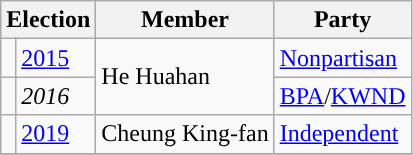<table class="wikitable">
<tr>
<th colspan="2">Election</th>
<th>Member</th>
<th>Party</th>
</tr>
<tr>
<td style="background-color:"></td>
<td><a href='#'>2015</a></td>
<td rowspan=2>He Huahan</td>
<td><a href='#'>Nonpartisan</a></td>
</tr>
<tr>
<td style="background-color:"></td>
<td><em>2016</em></td>
<td><a href='#'>BPA</a>/<a href='#'>KWND</a></td>
</tr>
<tr>
<td style="background-color:"></td>
<td><a href='#'>2019</a></td>
<td>Cheung King-fan</td>
<td><a href='#'>Independent</a></td>
</tr>
<tr>
</tr>
</table>
